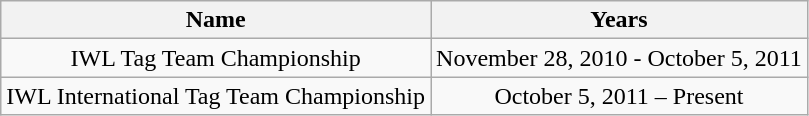<table class="wikitable" border="1" style="text-align:center;">
<tr>
<th>Name</th>
<th>Years</th>
</tr>
<tr>
<td>IWL Tag Team Championship</td>
<td>November 28, 2010 - October 5, 2011</td>
</tr>
<tr>
<td>IWL International Tag Team Championship</td>
<td>October 5, 2011 – Present</td>
</tr>
</table>
